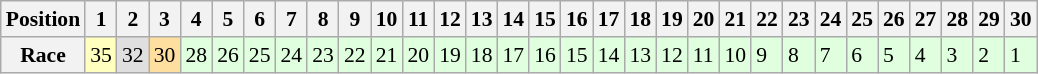<table class="wikitable" style="font-size: 90%">
<tr>
<th>Position</th>
<th>1</th>
<th>2</th>
<th>3</th>
<th>4</th>
<th>5</th>
<th>6</th>
<th>7</th>
<th>8</th>
<th>9</th>
<th>10</th>
<th>11</th>
<th>12</th>
<th>13</th>
<th>14</th>
<th>15</th>
<th>16</th>
<th>17</th>
<th>18</th>
<th>19</th>
<th>20</th>
<th>21</th>
<th>22</th>
<th>23</th>
<th>24</th>
<th>25</th>
<th>26</th>
<th>27</th>
<th>28</th>
<th>29</th>
<th>30</th>
</tr>
<tr>
<th>Race</th>
<td style="background:#ffffbf;">35</td>
<td style="background:#dfdfdf;">32</td>
<td style="background:#ffdf9f;">30</td>
<td style="background:#dfffdf;">28</td>
<td style="background:#dfffdf;">26</td>
<td style="background:#dfffdf;">25</td>
<td style="background:#dfffdf;">24</td>
<td style="background:#dfffdf;">23</td>
<td style="background:#dfffdf;">22</td>
<td style="background:#dfffdf;">21</td>
<td style="background:#dfffdf;">20</td>
<td style="background:#dfffdf;">19</td>
<td style="background:#dfffdf;">18</td>
<td style="background:#dfffdf;">17</td>
<td style="background:#dfffdf;">16</td>
<td style="background:#dfffdf;">15</td>
<td style="background:#dfffdf;">14</td>
<td style="background:#dfffdf;">13</td>
<td style="background:#dfffdf;">12</td>
<td style="background:#dfffdf;">11</td>
<td style="background:#dfffdf;">10</td>
<td style="background:#dfffdf;">9</td>
<td style="background:#dfffdf;">8</td>
<td style="background:#dfffdf;">7</td>
<td style="background:#dfffdf;">6</td>
<td style="background:#dfffdf;">5</td>
<td style="background:#dfffdf;">4</td>
<td style="background:#dfffdf;">3</td>
<td style="background:#dfffdf;">2</td>
<td style="background:#dfffdf;">1</td>
</tr>
</table>
